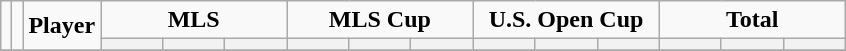<table class="wikitable" style="text-align:center;">
<tr>
<td rowspan="2" !width=15><strong></strong></td>
<td rowspan="2" !width=15><strong></strong></td>
<td rowspan="2" !width=120><strong>Player</strong></td>
<td colspan="3"><strong>MLS</strong></td>
<td colspan="3"><strong>MLS Cup</strong></td>
<td colspan="3"><strong>U.S. Open Cup</strong></td>
<td colspan="3"><strong>Total</strong></td>
</tr>
<tr>
<th width=34; background:#fe9;></th>
<th width=34; background:#fe9;></th>
<th width=34; background:#ff8888;></th>
<th width=34; background:#fe9;></th>
<th width=34; background:#fe9;></th>
<th width=34; background:#ff8888;></th>
<th width=34; background:#fe9;></th>
<th width=34; background:#fe9;></th>
<th width=34; background:#ff8888;></th>
<th width=34; background:#fe9;></th>
<th width=34; background:#fe9;></th>
<th width=34; background:#ff8888;></th>
</tr>
<tr>
</tr>
</table>
